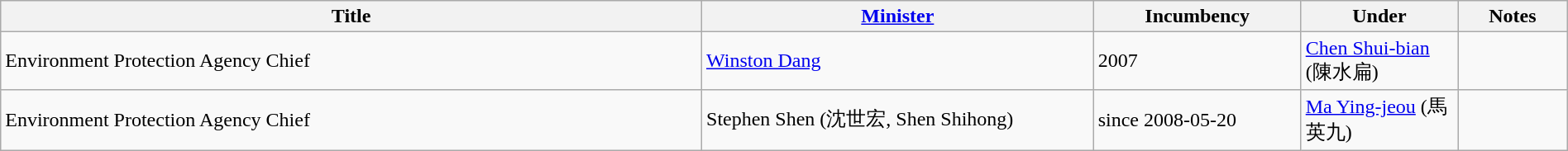<table class="wikitable" style="width:100%;">
<tr>
<th>Title</th>
<th style="width:25%;"><a href='#'>Minister</a></th>
<th style="width:160px;">Incumbency</th>
<th style="width:10%;">Under</th>
<th style="width:7%;">Notes</th>
</tr>
<tr>
<td>Environment Protection Agency Chief</td>
<td><a href='#'>Winston Dang</a></td>
<td>2007</td>
<td><a href='#'>Chen Shui-bian</a> (陳水扁)</td>
<td></td>
</tr>
<tr>
<td>Environment Protection Agency Chief</td>
<td>Stephen Shen (沈世宏, Shen Shihong)</td>
<td>since 2008-05-20</td>
<td><a href='#'>Ma Ying-jeou</a> (馬英九)</td>
<td></td>
</tr>
</table>
